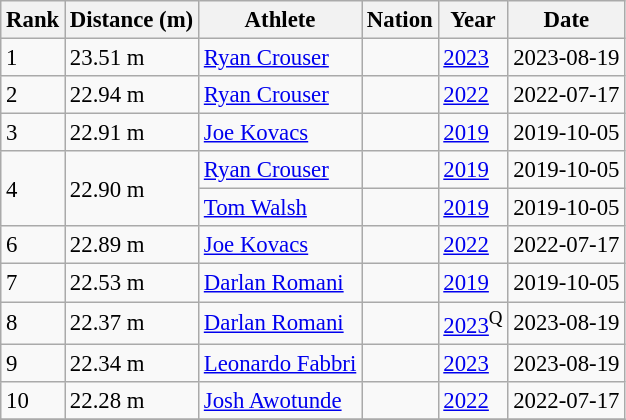<table class=wikitable style="font-size:95%">
<tr>
<th>Rank</th>
<th>Distance (m)</th>
<th>Athlete</th>
<th>Nation</th>
<th>Year</th>
<th>Date</th>
</tr>
<tr>
<td>1</td>
<td>23.51 m</td>
<td><a href='#'>Ryan Crouser</a></td>
<td></td>
<td><a href='#'>2023</a></td>
<td>2023-08-19</td>
</tr>
<tr>
<td>2</td>
<td>22.94 m</td>
<td><a href='#'>Ryan Crouser</a></td>
<td></td>
<td><a href='#'>2022</a></td>
<td>2022-07-17</td>
</tr>
<tr>
<td>3</td>
<td>22.91 m</td>
<td><a href='#'>Joe Kovacs</a></td>
<td></td>
<td><a href='#'>2019</a></td>
<td>2019-10-05</td>
</tr>
<tr>
<td rowspan="2">4</td>
<td rowspan="2">22.90 m</td>
<td><a href='#'>Ryan Crouser</a></td>
<td></td>
<td><a href='#'>2019</a></td>
<td>2019-10-05</td>
</tr>
<tr>
<td><a href='#'>Tom Walsh</a></td>
<td></td>
<td><a href='#'>2019</a></td>
<td>2019-10-05</td>
</tr>
<tr>
<td>6</td>
<td>22.89 m</td>
<td><a href='#'>Joe Kovacs</a></td>
<td></td>
<td><a href='#'>2022</a></td>
<td>2022-07-17</td>
</tr>
<tr>
<td>7</td>
<td>22.53 m</td>
<td><a href='#'>Darlan Romani</a></td>
<td></td>
<td><a href='#'>2019</a></td>
<td>2019-10-05</td>
</tr>
<tr>
<td>8</td>
<td>22.37 m</td>
<td><a href='#'>Darlan Romani</a></td>
<td></td>
<td><a href='#'>2023</a><sup>Q</sup></td>
<td>2023-08-19</td>
</tr>
<tr>
<td>9</td>
<td>22.34 m</td>
<td><a href='#'>Leonardo Fabbri</a></td>
<td></td>
<td><a href='#'>2023</a></td>
<td>2023-08-19</td>
</tr>
<tr>
<td>10</td>
<td>22.28 m</td>
<td><a href='#'>Josh Awotunde</a></td>
<td></td>
<td><a href='#'>2022</a></td>
<td>2022-07-17</td>
</tr>
<tr>
</tr>
</table>
